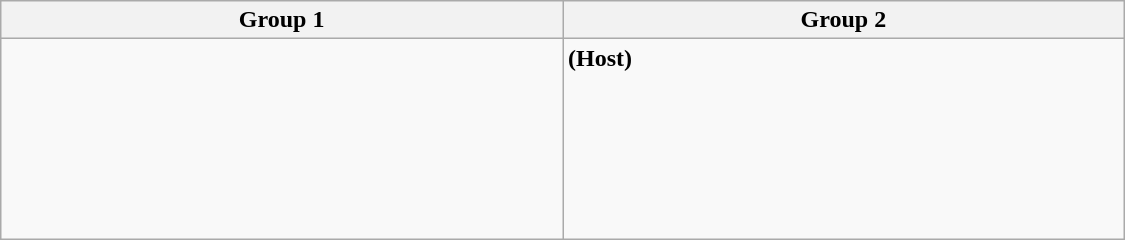<table class="wikitable" width="750">
<tr>
<th width="25%">Group 1</th>
<th width="25%">Group 2</th>
</tr>
<tr>
<td><br><br><br><br></td>
<td> <strong>(Host)</strong><br><br><br><br><br><br><br></td>
</tr>
</table>
